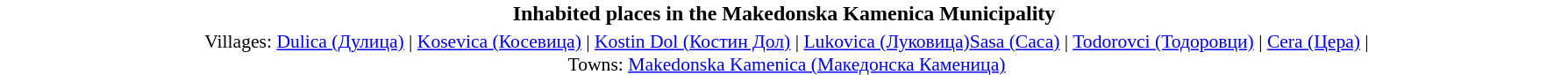<table class="toccolours" style="margin: 0 2em 0 2em;">
<tr>
<th style="background:#FFFFFF" width="100%">Inhabited places in the <strong>Makedonska Kamenica Municipality</strong></th>
<th></th>
</tr>
<tr>
<td align="center" style="font-size: 90%;" colspan="3">Villages: <a href='#'>Dulica (Дулица)</a> | <a href='#'>Kosevica (Косевица)</a> | <a href='#'>Kostin Dol (Костин Дол)</a> | <a href='#'>Lukovica (Луковица)</a><a href='#'>Sasa (Саса)</a> | <a href='#'>Todorovci (Тодоровци)</a> | <a href='#'>Cera (Цера)</a> |<br>Towns: <a href='#'>Makedonska Kamenica (Македонска Каменица)</a></td>
</tr>
</table>
